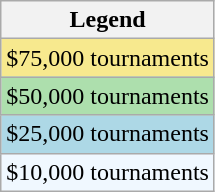<table class="wikitable">
<tr>
<th>Legend</th>
</tr>
<tr style="background:#f7e98e;">
<td>$75,000 tournaments</td>
</tr>
<tr style="background:#addfad;">
<td>$50,000 tournaments</td>
</tr>
<tr style="background:lightblue;">
<td>$25,000 tournaments</td>
</tr>
<tr style="background:#f0f8ff;">
<td>$10,000 tournaments</td>
</tr>
</table>
